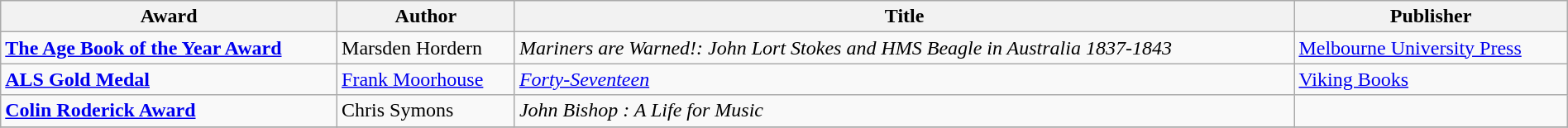<table class="wikitable" width=100%>
<tr>
<th>Award</th>
<th>Author</th>
<th>Title</th>
<th>Publisher</th>
</tr>
<tr>
<td><strong><a href='#'>The Age Book of the Year Award</a></strong></td>
<td>Marsden Hordern</td>
<td><em>Mariners are Warned!: John Lort Stokes and HMS Beagle in Australia 1837-1843</em></td>
<td><a href='#'>Melbourne University Press</a></td>
</tr>
<tr>
<td><strong><a href='#'>ALS Gold Medal</a></strong></td>
<td><a href='#'>Frank Moorhouse</a></td>
<td><em><a href='#'>Forty-Seventeen</a></em></td>
<td><a href='#'>Viking Books</a></td>
</tr>
<tr>
<td><strong><a href='#'>Colin Roderick Award</a></strong></td>
<td>Chris Symons</td>
<td><em>John Bishop : A Life for Music</em></td>
<td></td>
</tr>
<tr>
</tr>
</table>
